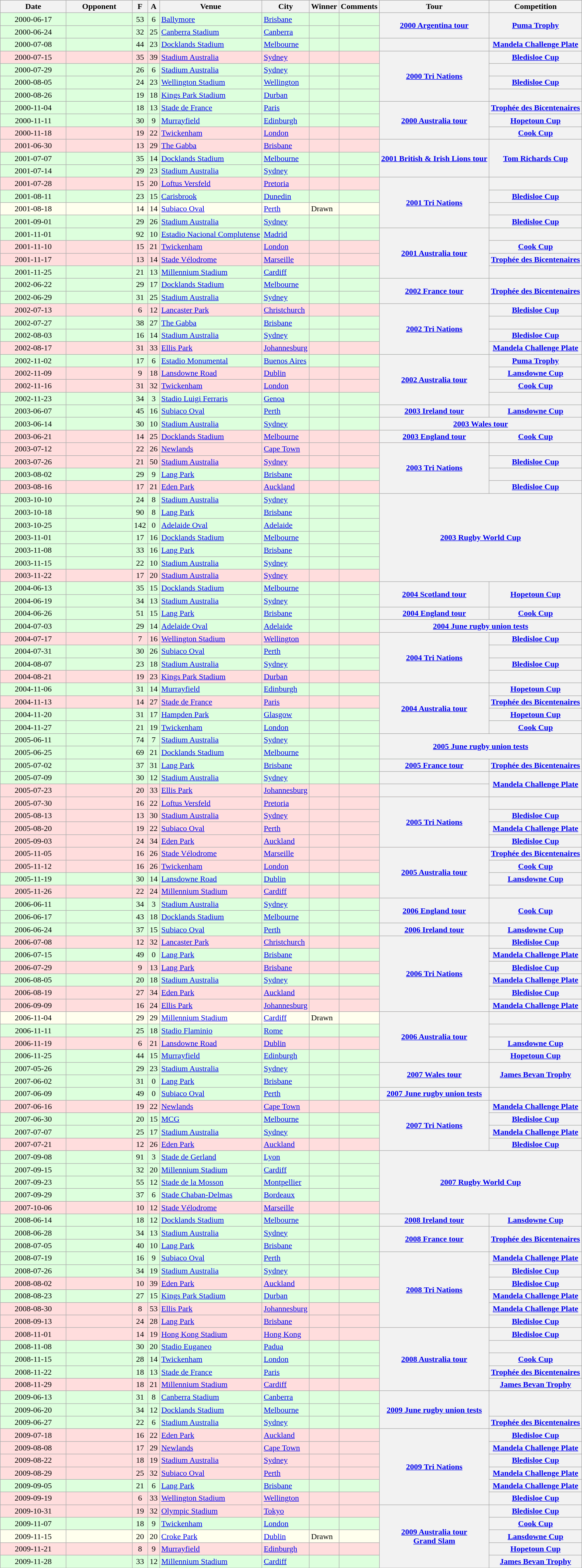<table class="wikitable sortable">
<tr>
<th width=125>Date</th>
<th width=125>Opponent</th>
<th>F</th>
<th>A</th>
<th>Venue</th>
<th>City</th>
<th>Winner</th>
<th>Comments</th>
<th>Tour</th>
<th>Competition</th>
</tr>
<tr bgcolor="#ddffdd">
<td align=center>2000-06-17</td>
<td></td>
<td align=center>53</td>
<td align=center>6</td>
<td><a href='#'>Ballymore</a></td>
<td> <a href='#'>Brisbane</a></td>
<td></td>
<td></td>
<th rowspan=2 align=center><a href='#'>2000 Argentina tour</a></th>
<th rowspan=2 align=center><a href='#'>Puma Trophy</a><br></th>
</tr>
<tr bgcolor="#ddffdd">
<td align=center>2000-06-24</td>
<td></td>
<td align=center>32</td>
<td align=center>25</td>
<td><a href='#'>Canberra Stadium</a></td>
<td> <a href='#'>Canberra</a></td>
<td></td>
<td></td>
</tr>
<tr bgcolor="#ddffdd">
<td align=center>2000-07-08</td>
<td></td>
<td align=center>44</td>
<td align=center>23</td>
<td><a href='#'>Docklands Stadium</a></td>
<td> <a href='#'>Melbourne</a></td>
<td></td>
<td></td>
<th></th>
<th align=center><a href='#'>Mandela Challenge Plate</a><br></th>
</tr>
<tr bgcolor="#ffdddd">
<td align=center>2000-07-15</td>
<td></td>
<td align=center>35</td>
<td align=center>39</td>
<td><a href='#'>Stadium Australia</a></td>
<td> <a href='#'>Sydney</a></td>
<td></td>
<td></td>
<th rowspan=4 align=center><a href='#'>2000 Tri Nations</a></th>
<th align=center><a href='#'>Bledisloe Cup</a><br></th>
</tr>
<tr bgcolor="#ddffdd">
<td align=center>2000-07-29</td>
<td></td>
<td align=center>26</td>
<td align=center>6</td>
<td><a href='#'>Stadium Australia</a></td>
<td> <a href='#'>Sydney</a></td>
<td></td>
<td></td>
<th></th>
</tr>
<tr bgcolor="#ddffdd">
<td align=center>2000-08-05</td>
<td></td>
<td align=center>24</td>
<td align=center>23</td>
<td><a href='#'>Wellington Stadium</a></td>
<td> <a href='#'>Wellington</a></td>
<td></td>
<td></td>
<th align=center><a href='#'>Bledisloe Cup</a><br></th>
</tr>
<tr bgcolor="#ddffdd">
<td align=center>2000-08-26</td>
<td></td>
<td align=center>19</td>
<td align=center>18</td>
<td><a href='#'>Kings Park Stadium</a></td>
<td> <a href='#'>Durban</a></td>
<td></td>
<td></td>
<th></th>
</tr>
<tr bgcolor="#ddffdd">
<td align=center>2000-11-04</td>
<td></td>
<td align=center>18</td>
<td align=center>13</td>
<td><a href='#'>Stade de France</a></td>
<td> <a href='#'>Paris</a></td>
<td></td>
<td></td>
<th rowspan=3 align=center><a href='#'>2000 Australia tour</a></th>
<th align=center><a href='#'>Trophée des Bicentenaires</a><br></th>
</tr>
<tr bgcolor="#ddffdd">
<td align=center>2000-11-11</td>
<td></td>
<td align=center>30</td>
<td align=center>9</td>
<td><a href='#'>Murrayfield</a></td>
<td> <a href='#'>Edinburgh</a></td>
<td></td>
<td></td>
<th align=center><a href='#'>Hopetoun Cup</a><br></th>
</tr>
<tr bgcolor="#ffdddd">
<td align=center>2000-11-18</td>
<td></td>
<td align=center>19</td>
<td align=center>22</td>
<td><a href='#'>Twickenham</a></td>
<td> <a href='#'>London</a></td>
<td></td>
<td></td>
<th align=center><a href='#'>Cook Cup</a></th>
</tr>
<tr bgcolor="#ffdddd">
<td align=center>2001-06-30</td>
<td></td>
<td align=center>13</td>
<td align=center>29</td>
<td><a href='#'>The Gabba</a></td>
<td> <a href='#'>Brisbane</a></td>
<td></td>
<td></td>
<th rowspan=3><a href='#'>2001 British & Irish Lions tour</a></th>
<th rowspan=3 align=center><a href='#'>Tom Richards Cup</a><br></th>
</tr>
<tr bgcolor="#ddffdd">
<td align=center>2001-07-07</td>
<td></td>
<td align=center>35</td>
<td align=center>14</td>
<td><a href='#'>Docklands Stadium</a></td>
<td> <a href='#'>Melbourne</a></td>
<td></td>
<td></td>
</tr>
<tr bgcolor="#ddffdd">
<td align=center>2001-07-14</td>
<td></td>
<td align=center>29</td>
<td align=center>23</td>
<td><a href='#'>Stadium Australia</a></td>
<td> <a href='#'>Sydney</a></td>
<td></td>
<td></td>
</tr>
<tr bgcolor="#ffdddd">
<td align=center>2001-07-28</td>
<td></td>
<td align=center>15</td>
<td align=center>20</td>
<td><a href='#'>Loftus Versfeld</a></td>
<td> <a href='#'>Pretoria</a></td>
<td></td>
<td></td>
<th rowspan=4 align=center><a href='#'>2001 Tri Nations</a></th>
<th></th>
</tr>
<tr bgcolor="#ddffdd">
<td align=center>2001-08-11</td>
<td></td>
<td align=center>23</td>
<td align=center>15</td>
<td><a href='#'>Carisbrook</a></td>
<td> <a href='#'>Dunedin</a></td>
<td></td>
<td></td>
<th align=center><a href='#'>Bledisloe Cup</a><br></th>
</tr>
<tr bgcolor="#FFFFEE">
<td align=center>2001-08-18</td>
<td></td>
<td align=center>14</td>
<td align=center>14</td>
<td><a href='#'>Subiaco Oval</a></td>
<td> <a href='#'>Perth</a></td>
<td>Drawn</td>
<td></td>
<th></th>
</tr>
<tr bgcolor="#ddffdd">
<td align=center>2001-09-01</td>
<td></td>
<td align=center>29</td>
<td align=center>26</td>
<td><a href='#'>Stadium Australia</a></td>
<td> <a href='#'>Sydney</a></td>
<td></td>
<td></td>
<th align=center><a href='#'>Bledisloe Cup</a><br></th>
</tr>
<tr bgcolor="#ddffdd">
<td align=center>2001-11-01</td>
<td></td>
<td align=center>92</td>
<td align=center>10</td>
<td><a href='#'>Estadio Nacional Complutense</a></td>
<td> <a href='#'>Madrid</a></td>
<td></td>
<td></td>
<th rowspan=4 align=center><a href='#'>2001 Australia tour</a></th>
<th></th>
</tr>
<tr bgcolor="#ffdddd">
<td align=center>2001-11-10</td>
<td></td>
<td align=center>15</td>
<td align=center>21</td>
<td><a href='#'>Twickenham</a></td>
<td> <a href='#'>London</a></td>
<td></td>
<td></td>
<th align=center><a href='#'>Cook Cup</a></th>
</tr>
<tr bgcolor="#ffdddd">
<td align=center>2001-11-17</td>
<td></td>
<td align=center>13</td>
<td align=center>14</td>
<td><a href='#'>Stade Vélodrome</a></td>
<td> <a href='#'>Marseille</a></td>
<td></td>
<td></td>
<th align=center><a href='#'>Trophée des Bicentenaires</a></th>
</tr>
<tr bgcolor="#ddffdd">
<td align=center>2001-11-25</td>
<td></td>
<td align=center>21</td>
<td align=center>13</td>
<td><a href='#'>Millennium Stadium</a></td>
<td> <a href='#'>Cardiff</a></td>
<td></td>
<td></td>
<th></th>
</tr>
<tr bgcolor="#ddffdd">
<td align=center>2002-06-22</td>
<td></td>
<td align=center>29</td>
<td align=center>17</td>
<td><a href='#'>Docklands Stadium</a></td>
<td> <a href='#'>Melbourne</a></td>
<td></td>
<td></td>
<th rowspan=2 align=center><a href='#'>2002 France tour</a></th>
<th rowspan=2 align=center><a href='#'>Trophée des Bicentenaires</a><br></th>
</tr>
<tr bgcolor="#ddffdd">
<td align=center>2002-06-29</td>
<td></td>
<td align=center>31</td>
<td align=center>25</td>
<td><a href='#'>Stadium Australia</a></td>
<td> <a href='#'>Sydney</a></td>
<td></td>
<td></td>
</tr>
<tr bgcolor="#ffdddd">
<td align=center>2002-07-13</td>
<td></td>
<td align=center>6</td>
<td align=center>12</td>
<td><a href='#'>Lancaster Park</a></td>
<td> <a href='#'>Christchurch</a></td>
<td></td>
<td></td>
<th rowspan=4 align=center><a href='#'>2002 Tri Nations</a></th>
<th align=center><a href='#'>Bledisloe Cup</a><br></th>
</tr>
<tr bgcolor="#ddffdd">
<td align=center>2002-07-27</td>
<td></td>
<td align=center>38</td>
<td align=center>27</td>
<td><a href='#'>The Gabba</a></td>
<td> <a href='#'>Brisbane</a></td>
<td></td>
<td></td>
<th></th>
</tr>
<tr bgcolor="#ddffdd">
<td align=center>2002-08-03</td>
<td></td>
<td align=center>16</td>
<td align=center>14</td>
<td><a href='#'>Stadium Australia</a></td>
<td> <a href='#'>Sydney</a></td>
<td></td>
<td></td>
<th align=center><a href='#'>Bledisloe Cup</a><br></th>
</tr>
<tr bgcolor="#ffdddd">
<td align=center>2002-08-17</td>
<td></td>
<td align=center>31</td>
<td align=center>33</td>
<td><a href='#'>Ellis Park</a></td>
<td> <a href='#'>Johannesburg</a></td>
<td></td>
<td></td>
<th align=center><a href='#'>Mandela Challenge Plate</a></th>
</tr>
<tr bgcolor="#ddffdd">
<td align=center>2002-11-02</td>
<td></td>
<td align=center>17</td>
<td align=center>6</td>
<td><a href='#'>Estadio Monumental</a></td>
<td> <a href='#'>Buenos Aires</a></td>
<td></td>
<td></td>
<th rowspan=4 align=center><a href='#'>2002 Australia tour</a></th>
<th align=center><a href='#'>Puma Trophy</a><br></th>
</tr>
<tr bgcolor="#ffdddd">
<td align=center>2002-11-09</td>
<td></td>
<td align=center>9</td>
<td align=center>18</td>
<td><a href='#'>Lansdowne Road</a></td>
<td> <a href='#'>Dublin</a></td>
<td></td>
<td></td>
<th align=center><a href='#'>Lansdowne Cup</a></th>
</tr>
<tr bgcolor="#ffdddd">
<td align=center>2002-11-16</td>
<td></td>
<td align=center>31</td>
<td align=center>32</td>
<td><a href='#'>Twickenham</a></td>
<td> <a href='#'>London</a></td>
<td></td>
<td></td>
<th align=center><a href='#'>Cook Cup</a></th>
</tr>
<tr bgcolor="#ddffdd">
<td align=center>2002-11-23</td>
<td></td>
<td align=center>34</td>
<td align=center>3</td>
<td><a href='#'>Stadio Luigi Ferraris</a></td>
<td> <a href='#'>Genoa</a></td>
<td></td>
<td></td>
<th></th>
</tr>
<tr bgcolor="#ddffdd">
<td align=center>2003-06-07</td>
<td></td>
<td align=center>45</td>
<td align=center>16</td>
<td><a href='#'>Subiaco Oval</a></td>
<td> <a href='#'>Perth</a></td>
<td></td>
<td></td>
<th><a href='#'>2003 Ireland tour</a></th>
<th align=center><a href='#'>Lansdowne Cup</a><br></th>
</tr>
<tr bgcolor="#ddffdd">
<td align=center>2003-06-14</td>
<td></td>
<td align=center>30</td>
<td align=center>10</td>
<td><a href='#'>Stadium Australia</a></td>
<td> <a href='#'>Sydney</a></td>
<td></td>
<td></td>
<th colspan=2 align=center><a href='#'>2003 Wales tour</a></th>
</tr>
<tr bgcolor="#ffdddd">
<td align=center>2003-06-21</td>
<td></td>
<td align=center>14</td>
<td align=center>25</td>
<td><a href='#'>Docklands Stadium</a></td>
<td> <a href='#'>Melbourne</a></td>
<td></td>
<td></td>
<th align=center><a href='#'>2003 England tour</a></th>
<th align=center><a href='#'>Cook Cup</a></th>
</tr>
<tr bgcolor="#ffdddd">
<td align=center>2003-07-12</td>
<td></td>
<td align=center>22</td>
<td align=center>26</td>
<td><a href='#'>Newlands</a></td>
<td> <a href='#'>Cape Town</a></td>
<td></td>
<td></td>
<th rowspan=4 align=center><a href='#'>2003 Tri Nations</a></th>
<th align=center></th>
</tr>
<tr bgcolor="#ffdddd">
<td align=center>2003-07-26</td>
<td></td>
<td align=center>21</td>
<td align=center>50</td>
<td><a href='#'>Stadium Australia</a></td>
<td> <a href='#'>Sydney</a></td>
<td></td>
<td></td>
<th align=center><a href='#'>Bledisloe Cup</a></th>
</tr>
<tr bgcolor="#ddffdd">
<td align=center>2003-08-02</td>
<td></td>
<td align=center>29</td>
<td align=center>9</td>
<td><a href='#'>Lang Park</a></td>
<td> <a href='#'>Brisbane</a></td>
<td></td>
<td></td>
<th></th>
</tr>
<tr bgcolor="#ffdddd">
<td align=center>2003-08-16</td>
<td></td>
<td align=center>17</td>
<td align=center>21</td>
<td><a href='#'>Eden Park</a></td>
<td> <a href='#'>Auckland</a></td>
<td></td>
<td></td>
<th align=center><a href='#'>Bledisloe Cup</a></th>
</tr>
<tr bgcolor="#ddffdd">
<td align=center>2003-10-10</td>
<td></td>
<td align=center>24</td>
<td align=center>8</td>
<td><a href='#'>Stadium Australia</a></td>
<td> <a href='#'>Sydney</a></td>
<td></td>
<td></td>
<th colspan=2 rowspan=7 align=center><a href='#'>2003 Rugby World Cup</a></th>
</tr>
<tr bgcolor="#ddffdd">
<td align=center>2003-10-18</td>
<td></td>
<td align=center>90</td>
<td align=center>8</td>
<td><a href='#'>Lang Park</a></td>
<td> <a href='#'>Brisbane</a></td>
<td></td>
<td></td>
</tr>
<tr bgcolor="#ddffdd">
<td align=center>2003-10-25</td>
<td></td>
<td align=center>142</td>
<td align=center>0</td>
<td><a href='#'>Adelaide Oval</a></td>
<td> <a href='#'>Adelaide</a></td>
<td></td>
<td></td>
</tr>
<tr bgcolor="#ddffdd">
<td align=center>2003-11-01</td>
<td></td>
<td align=center>17</td>
<td align=center>16</td>
<td><a href='#'>Docklands Stadium</a></td>
<td> <a href='#'>Melbourne</a></td>
<td></td>
<td></td>
</tr>
<tr bgcolor="#ddffdd">
<td align=center>2003-11-08</td>
<td></td>
<td align=center>33</td>
<td align=center>16</td>
<td><a href='#'>Lang Park</a></td>
<td> <a href='#'>Brisbane</a></td>
<td></td>
<td></td>
</tr>
<tr bgcolor="#ddffdd">
<td align=center>2003-11-15</td>
<td></td>
<td align=center>22</td>
<td align=center>10</td>
<td><a href='#'>Stadium Australia</a></td>
<td> <a href='#'>Sydney</a></td>
<td></td>
<td></td>
</tr>
<tr bgcolor="#ffdddd">
<td align=center>2003-11-22</td>
<td></td>
<td align=center>17</td>
<td align=center>20</td>
<td><a href='#'>Stadium Australia</a></td>
<td> <a href='#'>Sydney</a></td>
<td></td>
<td></td>
</tr>
<tr bgcolor="#ddffdd">
<td align=center>2004-06-13</td>
<td></td>
<td align=center>35</td>
<td align=center>15</td>
<td><a href='#'>Docklands Stadium</a></td>
<td> <a href='#'>Melbourne</a></td>
<td></td>
<td></td>
<th rowspan=2 align=center><a href='#'>2004 Scotland tour</a></th>
<th rowspan=2 align=center><a href='#'>Hopetoun Cup</a><br></th>
</tr>
<tr bgcolor="#ddffdd">
<td align=center>2004-06-19</td>
<td></td>
<td align=center>34</td>
<td align=center>13</td>
<td><a href='#'>Stadium Australia</a></td>
<td> <a href='#'>Sydney</a></td>
<td></td>
<td></td>
</tr>
<tr bgcolor="#ddffdd">
<td align=center>2004-06-26</td>
<td></td>
<td align=center>51</td>
<td align=center>15</td>
<td><a href='#'>Lang Park</a></td>
<td> <a href='#'>Brisbane</a></td>
<td></td>
<td></td>
<th align=center><a href='#'>2004 England tour</a></th>
<th align=center><a href='#'>Cook Cup</a><br></th>
</tr>
<tr bgcolor="#ddffdd">
<td align=center>2004-07-03</td>
<td></td>
<td align=center>29</td>
<td align=center>14</td>
<td><a href='#'>Adelaide Oval</a></td>
<td> <a href='#'>Adelaide</a></td>
<td></td>
<td></td>
<th colspan=2 align=center><a href='#'>2004 June rugby union tests</a></th>
</tr>
<tr bgcolor="#ffdddd">
<td align=center>2004-07-17</td>
<td></td>
<td align=center>7</td>
<td align=center>16</td>
<td><a href='#'>Wellington Stadium</a></td>
<td> <a href='#'>Wellington</a></td>
<td></td>
<td></td>
<th rowspan=4 align=center><a href='#'>2004 Tri Nations</a></th>
<th align=center><a href='#'>Bledisloe Cup</a></th>
</tr>
<tr bgcolor="#ddffdd">
<td align=center>2004-07-31</td>
<td></td>
<td align=center>30</td>
<td align=center>26</td>
<td><a href='#'>Subiaco Oval</a></td>
<td> <a href='#'>Perth</a></td>
<td></td>
<td></td>
<th></th>
</tr>
<tr bgcolor="#ddffdd">
<td align=center>2004-08-07</td>
<td></td>
<td align=center>23</td>
<td align=center>18</td>
<td><a href='#'>Stadium Australia</a></td>
<td> <a href='#'>Sydney</a></td>
<td></td>
<td></td>
<th align=center><a href='#'>Bledisloe Cup</a></th>
</tr>
<tr bgcolor="#ffdddd">
<td align=center>2004-08-21</td>
<td></td>
<td align=center>19</td>
<td align=center>23</td>
<td><a href='#'>Kings Park Stadium</a></td>
<td> <a href='#'>Durban</a></td>
<td></td>
<td></td>
<th></th>
</tr>
<tr bgcolor="#ddffdd">
<td align=center>2004-11-06</td>
<td></td>
<td align=center>31</td>
<td align=center>14</td>
<td><a href='#'>Murrayfield</a></td>
<td> <a href='#'>Edinburgh</a></td>
<td></td>
<td></td>
<th rowspan=4 align=center><a href='#'>2004 Australia tour</a></th>
<th align=center><a href='#'>Hopetoun Cup</a><br></th>
</tr>
<tr bgcolor="#ffdddd">
<td align=center>2004-11-13</td>
<td></td>
<td align=center>14</td>
<td align=center>27</td>
<td><a href='#'>Stade de France</a></td>
<td> <a href='#'>Paris</a></td>
<td></td>
<td></td>
<th align=center><a href='#'>Trophée des Bicentenaires</a></th>
</tr>
<tr bgcolor="#ddffdd">
<td align=center>2004-11-20</td>
<td></td>
<td align=center>31</td>
<td align=center>17</td>
<td><a href='#'>Hampden Park</a></td>
<td> <a href='#'>Glasgow</a></td>
<td></td>
<td></td>
<th align=center><a href='#'>Hopetoun Cup</a><br></th>
</tr>
<tr bgcolor="#ddffdd">
<td align=center>2004-11-27</td>
<td></td>
<td align=center>21</td>
<td align=center>19</td>
<td><a href='#'>Twickenham</a></td>
<td> <a href='#'>London</a></td>
<td></td>
<td></td>
<th align=center><a href='#'>Cook Cup</a><br></th>
</tr>
<tr bgcolor="#ddffdd">
<td align=center>2005-06-11</td>
<td></td>
<td align=center>74</td>
<td align=center>7</td>
<td><a href='#'>Stadium Australia</a></td>
<td> <a href='#'>Sydney</a></td>
<td></td>
<td></td>
<th rowspan=2 colspan=2 align=center><a href='#'>2005 June rugby union tests</a></th>
</tr>
<tr bgcolor="#ddffdd">
<td align=center>2005-06-25</td>
<td></td>
<td align=center>69</td>
<td align=center>21</td>
<td><a href='#'>Docklands Stadium</a></td>
<td> <a href='#'>Melbourne</a></td>
<td></td>
<td></td>
</tr>
<tr bgcolor="#ddffdd">
<td align=center>2005-07-02</td>
<td></td>
<td align=center>37</td>
<td align=center>31</td>
<td><a href='#'>Lang Park</a></td>
<td> <a href='#'>Brisbane</a></td>
<td></td>
<td></td>
<th align=center><a href='#'>2005 France tour</a></th>
<th align=center><a href='#'>Trophée des Bicentenaires</a><br></th>
</tr>
<tr bgcolor="#ddffdd">
<td align=center>2005-07-09</td>
<td></td>
<td align=center>30</td>
<td align=center>12</td>
<td><a href='#'>Stadium Australia</a></td>
<td> <a href='#'>Sydney</a></td>
<td></td>
<td></td>
<th></th>
<th rowspan=2 align=center><a href='#'>Mandela Challenge Plate</a></th>
</tr>
<tr bgcolor="#ffdddd">
<td align=center>2005-07-23</td>
<td></td>
<td align=center>20</td>
<td align=center>33</td>
<td><a href='#'>Ellis Park</a></td>
<td> <a href='#'>Johannesburg</a></td>
<td></td>
<td></td>
<th></th>
</tr>
<tr bgcolor="#ffdddd">
<td align=center>2005-07-30</td>
<td></td>
<td align=center>16</td>
<td align=center>22</td>
<td><a href='#'>Loftus Versfeld</a></td>
<td> <a href='#'>Pretoria</a></td>
<td></td>
<td></td>
<th rowspan=4 align=center><a href='#'>2005 Tri Nations</a></th>
<th></th>
</tr>
<tr bgcolor="#ffdddd">
<td align=center>2005-08-13</td>
<td></td>
<td align=center>13</td>
<td align=center>30</td>
<td><a href='#'>Stadium Australia</a></td>
<td> <a href='#'>Sydney</a></td>
<td></td>
<td></td>
<th align=center><a href='#'>Bledisloe Cup</a></th>
</tr>
<tr bgcolor="#ffdddd">
<td align=center>2005-08-20</td>
<td></td>
<td align=center>19</td>
<td align=center>22</td>
<td><a href='#'>Subiaco Oval</a></td>
<td> <a href='#'>Perth</a></td>
<td></td>
<td></td>
<th align=center><a href='#'>Mandela Challenge Plate</a></th>
</tr>
<tr bgcolor="#ffdddd">
<td align=center>2005-09-03</td>
<td></td>
<td align=center>24</td>
<td align=center>34</td>
<td><a href='#'>Eden Park</a></td>
<td> <a href='#'>Auckland</a></td>
<td></td>
<td></td>
<th align=center><a href='#'>Bledisloe Cup</a></th>
</tr>
<tr bgcolor="#ffdddd">
<td align=center>2005-11-05</td>
<td></td>
<td align=center>16</td>
<td align=center>26</td>
<td><a href='#'>Stade Vélodrome</a></td>
<td> <a href='#'>Marseille</a></td>
<td></td>
<td></td>
<th rowspan=4 align=center><a href='#'>2005 Australia tour</a></th>
<th align=center><a href='#'>Trophée des Bicentenaires</a></th>
</tr>
<tr bgcolor="#ffdddd">
<td align=center>2005-11-12</td>
<td></td>
<td align=center>16</td>
<td align=center>26</td>
<td><a href='#'>Twickenham</a></td>
<td> <a href='#'>London</a></td>
<td></td>
<td></td>
<th align=center><a href='#'>Cook Cup</a></th>
</tr>
<tr bgcolor="#ddffdd">
<td align=center>2005-11-19</td>
<td></td>
<td align=center>30</td>
<td align=center>14</td>
<td><a href='#'>Lansdowne Road</a></td>
<td> <a href='#'>Dublin</a></td>
<td></td>
<td></td>
<th align=center><a href='#'>Lansdowne Cup</a><br></th>
</tr>
<tr bgcolor="#ffdddd">
<td align=center>2005-11-26</td>
<td></td>
<td align=center>22</td>
<td align=center>24</td>
<td><a href='#'>Millennium Stadium</a></td>
<td> <a href='#'>Cardiff</a></td>
<td></td>
<td></td>
<th></th>
</tr>
<tr bgcolor="#ddffdd">
<td align=center>2006-06-11</td>
<td></td>
<td align=center>34</td>
<td align=center>3</td>
<td><a href='#'>Stadium Australia</a></td>
<td> <a href='#'>Sydney</a></td>
<td></td>
<td></td>
<th rowspan=2 align=center><a href='#'>2006 England tour</a></th>
<th rowspan=2 align=center><a href='#'>Cook Cup</a><br></th>
</tr>
<tr bgcolor="#ddffdd">
<td align=center>2006-06-17</td>
<td></td>
<td align=center>43</td>
<td align=center>18</td>
<td><a href='#'>Docklands Stadium</a></td>
<td> <a href='#'>Melbourne</a></td>
<td></td>
<td></td>
</tr>
<tr bgcolor="#ddffdd">
<td align=center>2006-06-24</td>
<td></td>
<td align=center>37</td>
<td align=center>15</td>
<td><a href='#'>Subiaco Oval</a></td>
<td> <a href='#'>Perth</a></td>
<td></td>
<td></td>
<th align=center><a href='#'>2006 Ireland tour</a></th>
<th align=center><a href='#'>Lansdowne Cup</a><br></th>
</tr>
<tr bgcolor="#ffdddd">
<td align=center>2006-07-08</td>
<td></td>
<td align=center>12</td>
<td align=center>32</td>
<td><a href='#'>Lancaster Park</a></td>
<td> <a href='#'>Christchurch</a></td>
<td></td>
<td></td>
<th rowspan=6 align=center><a href='#'>2006 Tri Nations</a></th>
<th align=center><a href='#'>Bledisloe Cup</a></th>
</tr>
<tr bgcolor="#ddffdd">
<td align=center>2006-07-15</td>
<td></td>
<td align=center>49</td>
<td align=center>0</td>
<td><a href='#'>Lang Park</a></td>
<td> <a href='#'>Brisbane</a></td>
<td></td>
<td></td>
<th align=center><a href='#'>Mandela Challenge Plate</a><br></th>
</tr>
<tr bgcolor="#ffdddd">
<td align=center>2006-07-29</td>
<td></td>
<td align=center>9</td>
<td align=center>13</td>
<td><a href='#'>Lang Park</a></td>
<td> <a href='#'>Brisbane</a></td>
<td></td>
<td></td>
<th align=center><a href='#'>Bledisloe Cup</a></th>
</tr>
<tr bgcolor="#ddffdd">
<td align=center>2006-08-05</td>
<td></td>
<td align=center>20</td>
<td align=center>18</td>
<td><a href='#'>Stadium Australia</a></td>
<td> <a href='#'>Sydney</a></td>
<td></td>
<td></td>
<th align=center><a href='#'>Mandela Challenge Plate</a><br></th>
</tr>
<tr bgcolor="#ffdddd">
<td align=center>2006-08-19</td>
<td></td>
<td align=center>27</td>
<td align=center>34</td>
<td><a href='#'>Eden Park</a></td>
<td> <a href='#'>Auckland</a></td>
<td></td>
<td></td>
<th align=center><a href='#'>Bledisloe Cup</a></th>
</tr>
<tr bgcolor="#ffdddd">
<td align=center>2006-09-09</td>
<td></td>
<td align=center>16</td>
<td align=center>24</td>
<td><a href='#'>Ellis Park</a></td>
<td> <a href='#'>Johannesburg</a></td>
<td></td>
<td></td>
<th align=center><a href='#'>Mandela Challenge Plate</a><br></th>
</tr>
<tr bgcolor="#FFFFEE">
<td align=center>2006-11-04</td>
<td></td>
<td align=center>29</td>
<td align=center>29</td>
<td><a href='#'>Millennium Stadium</a></td>
<td> <a href='#'>Cardiff</a></td>
<td>Drawn</td>
<td></td>
<th rowspan=4 align=center><a href='#'>2006 Australia tour</a></th>
<th></th>
</tr>
<tr bgcolor="#ddffdd">
<td align=center>2006-11-11</td>
<td></td>
<td align=center>25</td>
<td align=center>18</td>
<td><a href='#'>Stadio Flaminio</a></td>
<td> <a href='#'>Rome</a></td>
<td></td>
<td></td>
<th></th>
</tr>
<tr bgcolor="#ffdddd">
<td align=center>2006-11-19</td>
<td></td>
<td align=center>6</td>
<td align=center>21</td>
<td><a href='#'>Lansdowne Road</a></td>
<td> <a href='#'>Dublin</a></td>
<td></td>
<td></td>
<th align=center><a href='#'>Lansdowne Cup</a></th>
</tr>
<tr bgcolor="#ddffdd">
<td align=center>2006-11-25</td>
<td></td>
<td align=center>44</td>
<td align=center>15</td>
<td><a href='#'>Murrayfield</a></td>
<td> <a href='#'>Edinburgh</a></td>
<td></td>
<td></td>
<th align=center><a href='#'>Hopetoun Cup</a><br></th>
</tr>
<tr bgcolor="#ddffdd">
<td align=center>2007-05-26</td>
<td></td>
<td align=center>29</td>
<td align=center>23</td>
<td><a href='#'>Stadium Australia</a></td>
<td> <a href='#'>Sydney</a></td>
<td></td>
<td></td>
<th rowspan=2 align=center><a href='#'>2007 Wales tour</a></th>
<th rowspan=2 align=center><a href='#'>James Bevan Trophy</a><br></th>
</tr>
<tr bgcolor="#ddffdd">
<td align=center>2007-06-02</td>
<td></td>
<td align=center>31</td>
<td align=center>0</td>
<td><a href='#'>Lang Park</a></td>
<td> <a href='#'>Brisbane</a></td>
<td></td>
<td></td>
</tr>
<tr bgcolor="#ddffdd">
<td align=center>2007-06-09</td>
<td></td>
<td align=center>49</td>
<td align=center>0</td>
<td><a href='#'>Subiaco Oval</a></td>
<td> <a href='#'>Perth</a></td>
<td></td>
<td></td>
<th align=center><a href='#'>2007 June rugby union tests</a></th>
<th></th>
</tr>
<tr bgcolor="#ffdddd">
<td align=center>2007-06-16</td>
<td></td>
<td align=center>19</td>
<td align=center>22</td>
<td><a href='#'>Newlands</a></td>
<td> <a href='#'>Cape Town</a></td>
<td></td>
<td></td>
<th rowspan=4 align=center><a href='#'>2007 Tri Nations</a></th>
<th align=center><a href='#'>Mandela Challenge Plate</a><br></th>
</tr>
<tr bgcolor="#ddffdd">
<td align=center>2007-06-30</td>
<td></td>
<td align=center>20</td>
<td align=center>15</td>
<td><a href='#'>MCG</a></td>
<td> <a href='#'>Melbourne</a></td>
<td></td>
<td></td>
<th align=center><a href='#'>Bledisloe Cup</a></th>
</tr>
<tr bgcolor="#ddffdd">
<td align=center>2007-07-07</td>
<td></td>
<td align=center>25</td>
<td align=center>17</td>
<td><a href='#'>Stadium Australia</a></td>
<td> <a href='#'>Sydney</a></td>
<td></td>
<td></td>
<th align=center><a href='#'>Mandela Challenge Plate</a><br></th>
</tr>
<tr bgcolor="#ffdddd">
<td align=center>2007-07-21</td>
<td></td>
<td align=center>12</td>
<td align=center>26</td>
<td><a href='#'>Eden Park</a></td>
<td> <a href='#'>Auckland</a></td>
<td></td>
<td></td>
<th align=center><a href='#'>Bledisloe Cup</a></th>
</tr>
<tr bgcolor="#ddffdd">
<td align=center>2007-09-08</td>
<td></td>
<td align=center>91</td>
<td align=center>3</td>
<td><a href='#'>Stade de Gerland</a></td>
<td> <a href='#'>Lyon</a></td>
<td></td>
<td></td>
<th colspan=2 rowspan=5 align=center><a href='#'>2007 Rugby World Cup</a></th>
</tr>
<tr bgcolor="#ddffdd">
<td align=center>2007-09-15</td>
<td></td>
<td align=center>32</td>
<td align=center>20</td>
<td><a href='#'>Millennium Stadium</a></td>
<td> <a href='#'>Cardiff</a></td>
<td></td>
<td></td>
</tr>
<tr bgcolor="#ddffdd">
<td align=center>2007-09-23</td>
<td></td>
<td align=center>55</td>
<td align=center>12</td>
<td><a href='#'>Stade de la Mosson</a></td>
<td> <a href='#'>Montpellier</a></td>
<td></td>
<td></td>
</tr>
<tr bgcolor="#ddffdd">
<td align=center>2007-09-29</td>
<td></td>
<td align=center>37</td>
<td align=center>6</td>
<td><a href='#'>Stade Chaban-Delmas</a></td>
<td> <a href='#'>Bordeaux</a></td>
<td></td>
<td></td>
</tr>
<tr bgcolor="#ffdddd">
<td align=center>2007-10-06</td>
<td></td>
<td align=center>10</td>
<td align=center>12</td>
<td><a href='#'>Stade Vélodrome</a></td>
<td> <a href='#'>Marseille</a></td>
<td></td>
<td></td>
</tr>
<tr bgcolor="#ddffdd">
<td align=center>2008-06-14</td>
<td></td>
<td align=center>18</td>
<td align=center>12</td>
<td><a href='#'>Docklands Stadium</a></td>
<td> <a href='#'>Melbourne</a></td>
<td></td>
<td></td>
<th align=center><a href='#'>2008 Ireland tour</a></th>
<th align=center><a href='#'>Lansdowne Cup</a><br></th>
</tr>
<tr bgcolor="#ddffdd">
<td align=center>2008-06-28</td>
<td></td>
<td align=center>34</td>
<td align=center>13</td>
<td><a href='#'>Stadium Australia</a></td>
<td> <a href='#'>Sydney</a></td>
<td></td>
<td></td>
<th rowspan=2 align=center><a href='#'>2008 France tour</a></th>
<th rowspan=2 align=center><a href='#'>Trophée des Bicentenaires</a><br></th>
</tr>
<tr bgcolor="#ddffdd">
<td align=center>2008-07-05</td>
<td></td>
<td align=center>40</td>
<td align=center>10</td>
<td><a href='#'>Lang Park</a></td>
<td> <a href='#'>Brisbane</a></td>
<td></td>
<td></td>
</tr>
<tr bgcolor="#ddffdd">
<td align=center>2008-07-19</td>
<td></td>
<td align=center>16</td>
<td align=center>9</td>
<td><a href='#'>Subiaco Oval</a></td>
<td> <a href='#'>Perth</a></td>
<td></td>
<td></td>
<th rowspan=6 align=center><a href='#'>2008 Tri Nations</a></th>
<th align=center><a href='#'>Mandela Challenge Plate</a><br></th>
</tr>
<tr bgcolor="#ddffdd">
<td align=center>2008-07-26</td>
<td></td>
<td align=center>34</td>
<td align=center>19</td>
<td><a href='#'>Stadium Australia</a></td>
<td> <a href='#'>Sydney</a></td>
<td></td>
<td></td>
<th colspan=2 align=center><a href='#'>Bledisloe Cup</a></th>
</tr>
<tr bgcolor="#ffdddd">
<td align=center>2008-08-02</td>
<td></td>
<td align=center>10</td>
<td align=center>39</td>
<td><a href='#'>Eden Park</a></td>
<td> <a href='#'>Auckland</a></td>
<td></td>
<td></td>
<th align=center><a href='#'>Bledisloe Cup</a></th>
</tr>
<tr bgcolor="#ddffdd">
<td align=center>2008-08-23</td>
<td></td>
<td align=center>27</td>
<td align=center>15</td>
<td><a href='#'>Kings Park Stadium</a></td>
<td> <a href='#'>Durban</a></td>
<td></td>
<td></td>
<th align=center><a href='#'>Mandela Challenge Plate</a><br></th>
</tr>
<tr bgcolor="#ffdddd">
<td align=center>2008-08-30</td>
<td></td>
<td align=center>8</td>
<td align=center>53</td>
<td><a href='#'>Ellis Park</a></td>
<td> <a href='#'>Johannesburg</a></td>
<td></td>
<td></td>
<th align=center><a href='#'>Mandela Challenge Plate</a><br></th>
</tr>
<tr bgcolor="#ffdddd">
<td align=center>2008-09-13</td>
<td></td>
<td align=center>24</td>
<td align=center>28</td>
<td><a href='#'>Lang Park</a></td>
<td> <a href='#'>Brisbane</a></td>
<td></td>
<td></td>
<th align=center><a href='#'>Bledisloe Cup</a></th>
</tr>
<tr bgcolor="#ffdddd">
<td align=center>2008-11-01</td>
<td></td>
<td align=center>14</td>
<td align=center>19</td>
<td><a href='#'>Hong Kong Stadium</a></td>
<td> <a href='#'>Hong Kong</a></td>
<td></td>
<td></td>
<th rowspan=5 align=center><a href='#'>2008 Australia tour</a></th>
<th align=center><a href='#'>Bledisloe Cup</a></th>
</tr>
<tr bgcolor="#ddffdd">
<td align=center>2008-11-08</td>
<td></td>
<td align=center>30</td>
<td align=center>20</td>
<td><a href='#'>Stadio Euganeo</a></td>
<td> <a href='#'>Padua</a></td>
<td></td>
<td></td>
<th></th>
</tr>
<tr bgcolor="#ddffdd">
<td align=center>2008-11-15</td>
<td></td>
<td align=center>28</td>
<td align=center>14</td>
<td><a href='#'>Twickenham</a></td>
<td> <a href='#'>London</a></td>
<td></td>
<td></td>
<th align=center><a href='#'>Cook Cup</a><br></th>
</tr>
<tr bgcolor="#ddffdd">
<td align=center>2008-11-22</td>
<td></td>
<td align=center>18</td>
<td align=center>13</td>
<td><a href='#'>Stade de France</a></td>
<td> <a href='#'>Paris</a></td>
<td></td>
<td></td>
<th align=center><a href='#'>Trophée des Bicentenaires</a><br></th>
</tr>
<tr bgcolor="#ffdddd">
<td align=center>2008-11-29</td>
<td></td>
<td align=center>18</td>
<td align=center>21</td>
<td><a href='#'>Millennium Stadium</a></td>
<td> <a href='#'>Cardiff</a></td>
<td></td>
<td></td>
<th align=center><a href='#'>James Bevan Trophy</a></th>
</tr>
<tr bgcolor="#ddffdd">
<td align=center>2009-06-13</td>
<td></td>
<td align=center>31</td>
<td align=center>8</td>
<td><a href='#'>Canberra Stadium</a></td>
<td> <a href='#'>Canberra</a></td>
<td></td>
<td></td>
<th rowspan=3 align=center><a href='#'>2009 June rugby union tests</a></th>
<th rowspan=2 align=center></th>
</tr>
<tr bgcolor="#ddffdd">
<td align=center>2009-06-20</td>
<td></td>
<td align=center>34</td>
<td align=center>12</td>
<td><a href='#'>Docklands Stadium</a></td>
<td> <a href='#'>Melbourne</a></td>
<td></td>
<td></td>
</tr>
<tr bgcolor="#ddffdd">
<td align=center>2009-06-27</td>
<td></td>
<td align=center>22</td>
<td align=center>6</td>
<td><a href='#'>Stadium Australia</a></td>
<td> <a href='#'>Sydney</a></td>
<td></td>
<td></td>
<th align=center><a href='#'>Trophée des Bicentenaires</a><br></th>
</tr>
<tr bgcolor="#ffdddd">
<td align=center>2009-07-18</td>
<td></td>
<td align=center>16</td>
<td align=center>22</td>
<td><a href='#'>Eden Park</a></td>
<td> <a href='#'>Auckland</a></td>
<td></td>
<td></td>
<th rowspan=6 align=center><a href='#'>2009 Tri Nations</a></th>
<th align=center><a href='#'>Bledisloe Cup</a></th>
</tr>
<tr bgcolor="#ffdddd">
<td align=center>2009-08-08</td>
<td></td>
<td align=center>17</td>
<td align=center>29</td>
<td><a href='#'>Newlands</a></td>
<td> <a href='#'>Cape Town</a></td>
<td></td>
<td></td>
<th align=center><a href='#'>Mandela Challenge Plate</a></th>
</tr>
<tr bgcolor="#ffdddd">
<td align=center>2009-08-22</td>
<td></td>
<td align=center>18</td>
<td align=center>19</td>
<td><a href='#'>Stadium Australia</a></td>
<td> <a href='#'>Sydney</a></td>
<td></td>
<td></td>
<th align=center><a href='#'>Bledisloe Cup</a></th>
</tr>
<tr bgcolor="#ffdddd">
<td align=center>2009-08-29</td>
<td></td>
<td align=center>25</td>
<td align=center>32</td>
<td><a href='#'>Subiaco Oval</a></td>
<td> <a href='#'>Perth</a></td>
<td></td>
<td></td>
<th align=center><a href='#'>Mandela Challenge Plate</a></th>
</tr>
<tr bgcolor="#ddffdd">
<td align=center>2009-09-05</td>
<td></td>
<td align=center>21</td>
<td align=center>6</td>
<td><a href='#'>Lang Park</a></td>
<td> <a href='#'>Brisbane</a></td>
<td></td>
<td></td>
<th align=center><a href='#'>Mandela Challenge Plate</a></th>
</tr>
<tr bgcolor="#ffdddd">
<td align=center>2009-09-19</td>
<td></td>
<td align=center>6</td>
<td align=center>33</td>
<td><a href='#'>Wellington Stadium</a></td>
<td> <a href='#'>Wellington</a></td>
<td></td>
<td></td>
<th align=center><a href='#'>Bledisloe Cup</a></th>
</tr>
<tr bgcolor="#ffdddd">
<td align=center>2009-10-31</td>
<td></td>
<td align=center>19</td>
<td align=center>32</td>
<td><a href='#'>Olympic Stadium</a></td>
<td> <a href='#'>Tokyo</a></td>
<td></td>
<td></td>
<th rowspan=5 align=center><a href='#'>2009 Australia tour</a><br><a href='#'>Grand Slam</a></th>
<th align=center><a href='#'>Bledisloe Cup</a></th>
</tr>
<tr bgcolor="#ddffdd">
<td align=center>2009-11-07</td>
<td></td>
<td align=center>18</td>
<td align=center>9</td>
<td><a href='#'>Twickenham</a></td>
<td> <a href='#'>London</a></td>
<td></td>
<td></td>
<th align=center><a href='#'>Cook Cup</a><br></th>
</tr>
<tr bgcolor="#FFFFEE">
<td align=center>2009-11-15</td>
<td></td>
<td align=center>20</td>
<td align=center>20</td>
<td><a href='#'>Croke Park</a></td>
<td> <a href='#'>Dublin</a></td>
<td>Drawn</td>
<td></td>
<th align=center><a href='#'>Lansdowne Cup</a><br></th>
</tr>
<tr bgcolor="#ffdddd">
<td align=center>2009-11-21</td>
<td></td>
<td align=center>8</td>
<td align=center>9</td>
<td><a href='#'>Murrayfield</a></td>
<td> <a href='#'>Edinburgh</a></td>
<td></td>
<td></td>
<th align=center><a href='#'>Hopetoun Cup</a></th>
</tr>
<tr bgcolor="#ddffdd">
<td align=center>2009-11-28</td>
<td></td>
<td align=center>33</td>
<td align=center>12</td>
<td><a href='#'>Millennium Stadium</a></td>
<td> <a href='#'>Cardiff</a></td>
<td></td>
<td></td>
<th align=center><a href='#'>James Bevan Trophy</a><br></th>
</tr>
<tr>
</tr>
</table>
